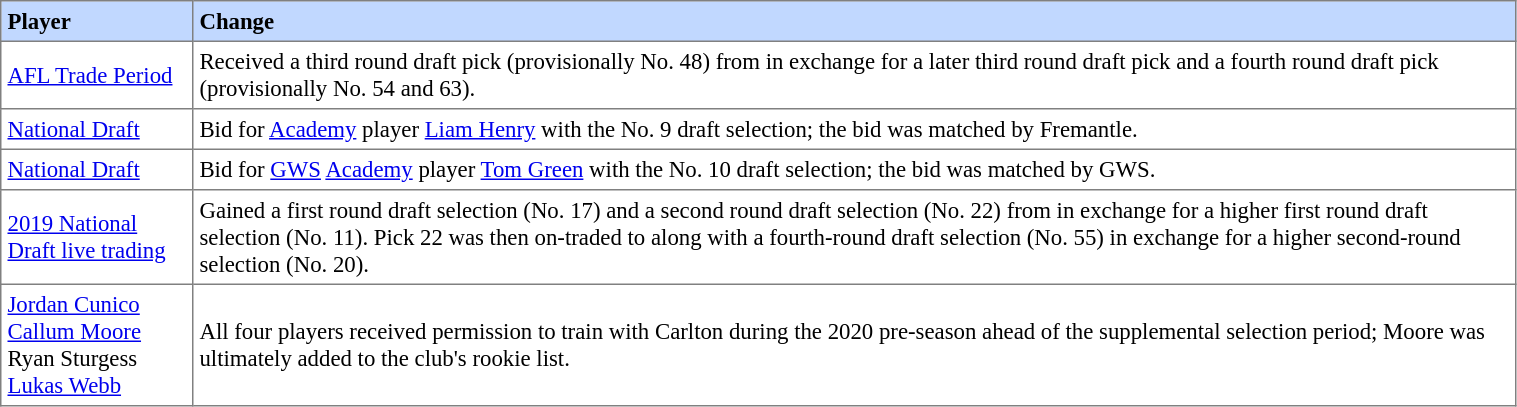<table border="1" cellpadding="4" cellspacing="0"  style="text-align:left; font-size:95%; border-collapse:collapse; width:80%;">
<tr style="background:#C1D8FF;">
<th>Player</th>
<th>Change</th>
</tr>
<tr>
<td><a href='#'>AFL Trade Period</a></td>
<td>Received a third round draft pick (provisionally No. 48) from  in exchange for a later third round draft pick and a fourth round draft pick (provisionally No. 54 and 63).</td>
</tr>
<tr>
<td><a href='#'>National Draft</a></td>
<td>Bid for  <a href='#'>Academy</a> player <a href='#'>Liam Henry</a> with the No. 9 draft selection; the bid was matched by Fremantle.</td>
</tr>
<tr>
<td><a href='#'>National Draft</a></td>
<td>Bid for <a href='#'>GWS</a> <a href='#'>Academy</a> player <a href='#'>Tom Green</a> with the No. 10 draft selection; the bid was matched by GWS.</td>
</tr>
<tr>
<td><a href='#'>2019 National Draft live trading</a></td>
<td>Gained a first round draft selection (No. 17) and a second round draft selection (No. 22) from  in exchange for a higher first round draft selection (No. 11). Pick 22 was then on-traded to  along with a fourth-round draft selection (No. 55) in exchange for a higher second-round selection (No. 20).</td>
</tr>
<tr>
<td> <a href='#'>Jordan Cunico</a><br> <a href='#'>Callum Moore</a><br> Ryan Sturgess<br> <a href='#'>Lukas Webb</a></td>
<td>All four players received permission to train with Carlton during the 2020 pre-season ahead of the supplemental selection period; Moore was ultimately added to the club's rookie list.</td>
</tr>
</table>
